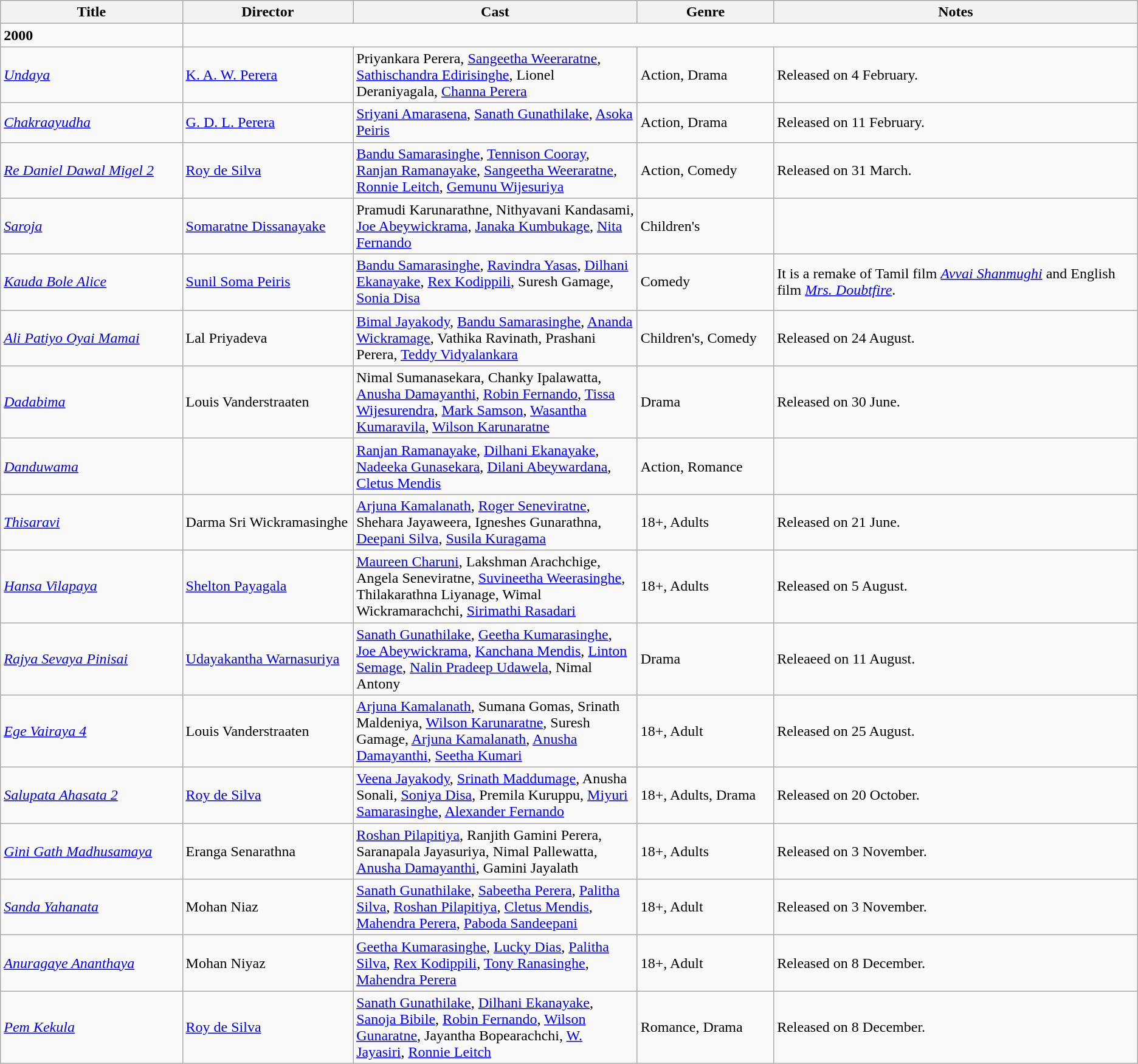<table class="wikitable">
<tr>
<th style="width:16%;">Title</th>
<th style="width:15%;">Director</th>
<th style="width:25%;">Cast</th>
<th style="width:12%;">Genre</th>
<th style="width:32%;">Notes</th>
</tr>
<tr>
<td><strong>2000</strong></td>
</tr>
<tr>
<td><em><a href='#'>Undaya</a></em></td>
<td><a href='#'>K. A. W. Perera</a></td>
<td>Priyankara Perera, <a href='#'>Sangeetha Weeraratne</a>, <a href='#'>Sathischandra Edirisinghe</a>, Lionel Deraniyagala, <a href='#'>Channa Perera</a></td>
<td>Action, Drama</td>
<td>Released on 4 February.</td>
</tr>
<tr>
<td><em><a href='#'>Chakraayudha</a></em></td>
<td><a href='#'>G. D. L. Perera</a></td>
<td><a href='#'>Sriyani Amarasena</a>, <a href='#'>Sanath Gunathilake</a>, <a href='#'>Asoka Peiris</a></td>
<td>Action, Drama</td>
<td>Released on 11 February.</td>
</tr>
<tr>
<td><em><a href='#'>Re Daniel Dawal Migel 2</a></em></td>
<td><a href='#'>Roy de Silva</a></td>
<td><a href='#'>Bandu Samarasinghe</a>, <a href='#'>Tennison Cooray</a>, <a href='#'>Ranjan Ramanayake</a>, <a href='#'>Sangeetha Weeraratne</a>, <a href='#'>Ronnie Leitch</a>, <a href='#'>Gemunu Wijesuriya</a></td>
<td>Action, Comedy</td>
<td>Released on 31 March.</td>
</tr>
<tr>
<td><em><a href='#'>Saroja</a></em></td>
<td><a href='#'>Somaratne Dissanayake</a></td>
<td>Pramudi Karunarathne, Nithyavani Kandasami, <a href='#'>Joe Abeywickrama</a>, <a href='#'>Janaka Kumbukage</a>, <a href='#'>Nita Fernando</a></td>
<td>Children's</td>
<td></td>
</tr>
<tr>
<td><em><a href='#'>Kauda Bole Alice</a></em></td>
<td><a href='#'>Sunil Soma Peiris</a></td>
<td><a href='#'>Bandu Samarasinghe</a>, <a href='#'>Ravindra Yasas</a>, <a href='#'>Dilhani Ekanayake</a>, <a href='#'>Rex Kodippili</a>, Suresh Gamage, <a href='#'>Sonia Disa</a></td>
<td>Comedy</td>
<td>It is a remake of Tamil film <em><a href='#'>Avvai Shanmughi</a></em> and English film <em><a href='#'>Mrs. Doubtfire</a></em>.</td>
</tr>
<tr>
<td><em><a href='#'>Ali Patiyo Oyai Mamai</a></em></td>
<td>Lal Priyadeva</td>
<td><a href='#'>Bimal Jayakody</a>, <a href='#'>Bandu Samarasinghe</a>, <a href='#'>Ananda Wickramage</a>, Vathika Ravinath, Prashani Perera, <a href='#'>Teddy Vidyalankara</a></td>
<td>Children's, Comedy</td>
<td>Released on 24 August.</td>
</tr>
<tr>
<td><em><a href='#'>Dadabima</a></em></td>
<td>Louis Vanderstraaten</td>
<td>Nimal Sumanasekara, Chanky Ipalawatta, <a href='#'>Anusha Damayanthi</a>, <a href='#'>Robin Fernando</a>, <a href='#'>Tissa Wijesurendra</a>, <a href='#'>Mark Samson</a>, <a href='#'>Wasantha Kumaravila</a>, <a href='#'>Wilson Karunaratne</a></td>
<td>Drama</td>
<td>Released on 30 June.</td>
</tr>
<tr>
<td><em><a href='#'>Danduwama</a></em></td>
<td></td>
<td><a href='#'>Ranjan Ramanayake</a>, <a href='#'>Dilhani Ekanayake</a>, <a href='#'>Nadeeka Gunasekara</a>, <a href='#'>Dilani Abeywardana</a>, <a href='#'>Cletus Mendis</a></td>
<td>Action, Romance</td>
<td></td>
</tr>
<tr>
<td><em><a href='#'>Thisaravi</a></em></td>
<td>Darma Sri Wickramasinghe</td>
<td><a href='#'>Arjuna Kamalanath</a>, <a href='#'>Roger Seneviratne</a>, Shehara Jayaweera, Igneshes Gunarathna, <a href='#'>Deepani Silva</a>, <a href='#'>Susila Kuragama</a></td>
<td>18+, Adults</td>
<td>Released on 21 June.</td>
</tr>
<tr>
<td><em><a href='#'>Hansa Vilapaya</a></em></td>
<td><a href='#'>Shelton Payagala</a></td>
<td><a href='#'>Maureen Charuni</a>, Lakshman Arachchige, Angela Seneviratne, <a href='#'>Suvineetha Weerasinghe</a>, Thilakarathna Liyanage, Wimal Wickramarachchi, <a href='#'>Sirimathi Rasadari</a></td>
<td>18+, Adults</td>
<td>Released on 5 August.</td>
</tr>
<tr>
<td><em><a href='#'>Rajya Sevaya Pinisai</a></em></td>
<td><a href='#'>Udayakantha Warnasuriya</a></td>
<td><a href='#'>Sanath Gunathilake</a>, <a href='#'>Geetha Kumarasinghe</a>, <a href='#'>Joe Abeywickrama</a>, <a href='#'>Kanchana Mendis</a>, <a href='#'>Linton Semage</a>, <a href='#'>Nalin Pradeep Udawela</a>, Nimal Antony</td>
<td>Drama</td>
<td>Releaeed on 11 August.</td>
</tr>
<tr>
<td><em><a href='#'>Ege Vairaya 4</a></em></td>
<td>Louis Vanderstraaten</td>
<td><a href='#'>Arjuna Kamalanath</a>, Sumana Gomas, Srinath Maldeniya, <a href='#'>Wilson Karunaratne</a>, Suresh Gamage, <a href='#'>Arjuna Kamalanath</a>, <a href='#'>Anusha Damayanthi</a>, <a href='#'>Seetha Kumari</a></td>
<td>18+, Adult</td>
<td>Released on 25 August.</td>
</tr>
<tr>
<td><em><a href='#'>Salupata Ahasata 2</a></em></td>
<td><a href='#'>Roy de Silva</a></td>
<td><a href='#'>Veena Jayakody</a>, <a href='#'>Srinath Maddumage</a>, Anusha Sonali, <a href='#'>Soniya Disa</a>, Premila Kuruppu, <a href='#'>Miyuri Samarasinghe</a>, <a href='#'>Alexander Fernando</a></td>
<td>18+, Adults, Drama</td>
<td>Released on 20 October.</td>
</tr>
<tr>
<td><em><a href='#'>Gini Gath Madhusamaya</a></em></td>
<td>Eranga Senarathna</td>
<td><a href='#'>Roshan Pilapitiya</a>, Ranjith Gamini Perera, Saranapala Jayasuriya, Nimal Pallewatta, <a href='#'>Anusha Damayanthi</a>, Gamini Jayalath</td>
<td>18+, Adults</td>
<td>Released on 3 November.</td>
</tr>
<tr>
<td><em><a href='#'>Sanda Yahanata</a></em></td>
<td>Mohan Niaz</td>
<td><a href='#'>Sanath Gunathilake</a>, <a href='#'>Sabeetha Perera</a>, <a href='#'>Palitha Silva</a>, <a href='#'>Roshan Pilapitiya</a>, <a href='#'>Cletus Mendis</a>, <a href='#'>Mahendra Perera</a>, <a href='#'>Paboda Sandeepani</a></td>
<td>18+, Adult</td>
<td>Released on 3 November.</td>
</tr>
<tr>
<td><em><a href='#'>Anuragaye Ananthaya</a></em></td>
<td>Mohan Niyaz</td>
<td><a href='#'>Geetha Kumarasinghe</a>, <a href='#'>Lucky Dias</a>, <a href='#'>Palitha Silva</a>, <a href='#'>Rex Kodippili</a>, <a href='#'>Tony Ranasinghe</a>, <a href='#'>Mahendra Perera</a></td>
<td>18+, Adult</td>
<td>Released on 8 December.</td>
</tr>
<tr>
<td><em><a href='#'>Pem Kekula</a></em></td>
<td><a href='#'>Roy de Silva</a></td>
<td><a href='#'>Sanath Gunathilake</a>, <a href='#'>Dilhani Ekanayake</a>, <a href='#'>Sanoja Bibile</a>, <a href='#'>Robin Fernando</a>, <a href='#'>Wilson Gunaratne</a>, Jayantha Bopearachchi, <a href='#'>W. Jayasiri</a>, <a href='#'>Ronnie Leitch</a></td>
<td>Romance, Drama</td>
<td>Released on 8 December.</td>
</tr>
</table>
